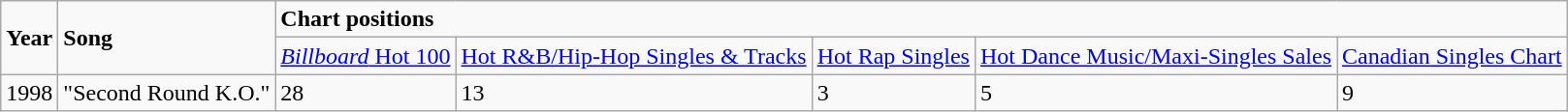<table class="wikitable">
<tr>
<td rowspan="2"><strong>Year</strong></td>
<td rowspan="2"><strong>Song</strong></td>
<td colspan="5"><strong>Chart positions</strong></td>
</tr>
<tr>
<td><a href='#'><em>Billboard</em> Hot 100</a></td>
<td><a href='#'>Hot R&B/Hip-Hop Singles & Tracks</a></td>
<td><a href='#'>Hot Rap Singles</a></td>
<td><a href='#'>Hot Dance Music/Maxi-Singles Sales</a></td>
<td><a href='#'>Canadian Singles Chart</a></td>
</tr>
<tr>
<td>1998</td>
<td>"Second Round K.O."</td>
<td>28</td>
<td>13</td>
<td>3</td>
<td>5</td>
<td>9</td>
</tr>
</table>
